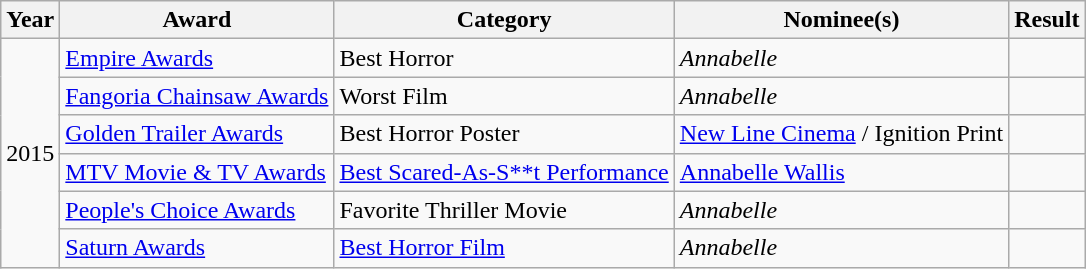<table class="wikitable sortable">
<tr>
<th>Year</th>
<th>Award</th>
<th>Category</th>
<th>Nominee(s)</th>
<th>Result</th>
</tr>
<tr>
<td rowspan="6">2015</td>
<td><a href='#'>Empire Awards</a></td>
<td>Best Horror</td>
<td><em>Annabelle</em></td>
<td></td>
</tr>
<tr>
<td><a href='#'>Fangoria Chainsaw Awards</a></td>
<td>Worst Film</td>
<td><em>Annabelle</em></td>
<td></td>
</tr>
<tr>
<td><a href='#'>Golden Trailer Awards</a></td>
<td>Best Horror Poster</td>
<td><a href='#'>New Line Cinema</a> / Ignition Print</td>
<td></td>
</tr>
<tr>
<td><a href='#'>MTV Movie & TV Awards</a></td>
<td><a href='#'>Best Scared-As-S**t Performance</a></td>
<td><a href='#'>Annabelle Wallis</a></td>
<td></td>
</tr>
<tr>
<td><a href='#'>People's Choice Awards</a></td>
<td>Favorite Thriller Movie</td>
<td><em>Annabelle</em></td>
<td></td>
</tr>
<tr>
<td><a href='#'>Saturn Awards</a></td>
<td><a href='#'>Best Horror Film</a></td>
<td><em>Annabelle</em></td>
<td></td>
</tr>
</table>
